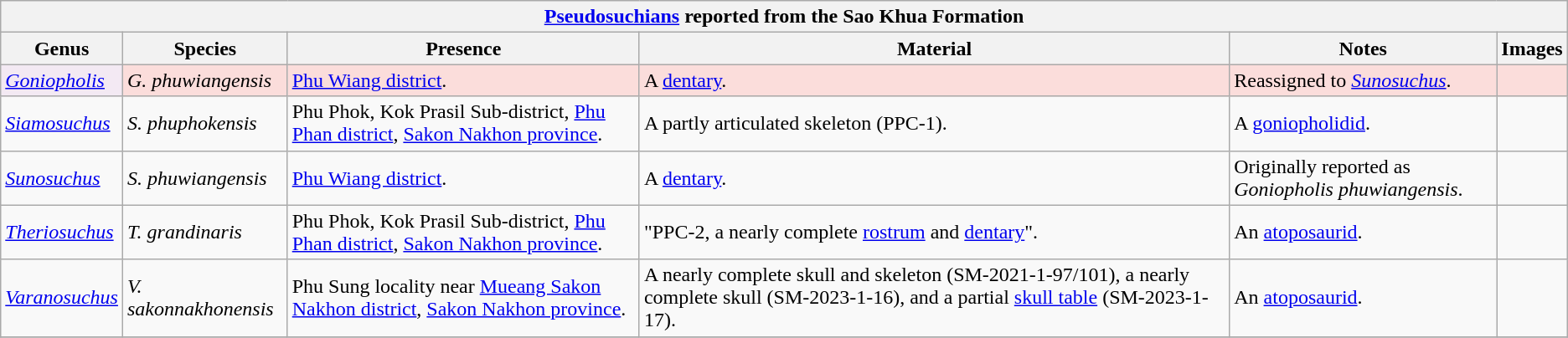<table class="wikitable" align="center">
<tr>
<th colspan="6" align="center"><strong><a href='#'>Pseudosuchians</a> reported from the Sao Khua Formation</strong></th>
</tr>
<tr>
<th>Genus</th>
<th>Species</th>
<th>Presence</th>
<th><strong>Material</strong></th>
<th>Notes</th>
<th>Images</th>
</tr>
<tr>
<td style="background:#f3e9f3;"><em><a href='#'>Goniopholis</a></em></td>
<td style="background:#fbdddb;"><em>G. phuwiangensis</em></td>
<td style="background:#fbdddb;"><a href='#'>Phu Wiang district</a>.</td>
<td style="background:#fbdddb;">A <a href='#'>dentary</a>.</td>
<td style="background:#fbdddb;">Reassigned to <em><a href='#'>Sunosuchus</a></em>.</td>
<td style="background:#fbdddb;"></td>
</tr>
<tr>
<td><em><a href='#'>Siamosuchus</a></em></td>
<td><em>S. phuphokensis</em></td>
<td>Phu Phok, Kok Prasil Sub-district, <a href='#'>Phu Phan district</a>, <a href='#'>Sakon Nakhon province</a>.</td>
<td>A partly articulated skeleton (PPC-1).</td>
<td>A <a href='#'>goniopholidid</a>.</td>
<td></td>
</tr>
<tr>
<td><em><a href='#'>Sunosuchus</a></em></td>
<td><em>S. phuwiangensis</em></td>
<td><a href='#'>Phu Wiang district</a>.</td>
<td>A <a href='#'>dentary</a>.</td>
<td>Originally reported as <em>Goniopholis phuwiangensis</em>.</td>
<td></td>
</tr>
<tr>
<td><em><a href='#'>Theriosuchus</a></em></td>
<td><em>T. grandinaris</em></td>
<td>Phu Phok, Kok Prasil Sub-district, <a href='#'>Phu Phan district</a>, <a href='#'>Sakon Nakhon province</a>.</td>
<td>"PPC-2, a nearly complete <a href='#'>rostrum</a> and <a href='#'>dentary</a>".</td>
<td>An <a href='#'>atoposaurid</a>.</td>
<td></td>
</tr>
<tr>
<td><em><a href='#'>Varanosuchus</a></em></td>
<td><em>V. sakonnakhonensis</em></td>
<td>Phu Sung locality near <a href='#'>Mueang Sakon Nakhon district</a>, <a href='#'>Sakon Nakhon province</a>.</td>
<td>A nearly complete skull and skeleton (SM-2021-1-97/101), a nearly complete skull (SM-2023-1-16), and a partial <a href='#'>skull table</a> (SM-2023-1-17).</td>
<td>An <a href='#'>atoposaurid</a>.</td>
<td></td>
</tr>
<tr>
</tr>
</table>
